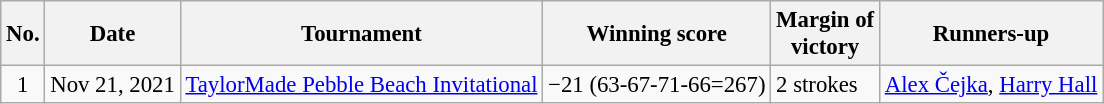<table class="wikitable" style="font-size:95%;">
<tr>
<th>No.</th>
<th>Date</th>
<th>Tournament</th>
<th>Winning score</th>
<th>Margin of<br>victory</th>
<th>Runners-up</th>
</tr>
<tr>
<td align=center>1</td>
<td align=right>Nov 21, 2021</td>
<td><a href='#'>TaylorMade Pebble Beach Invitational</a></td>
<td>−21 (63-67-71-66=267)</td>
<td>2 strokes</td>
<td> <a href='#'>Alex Čejka</a>,  <a href='#'>Harry Hall</a></td>
</tr>
</table>
